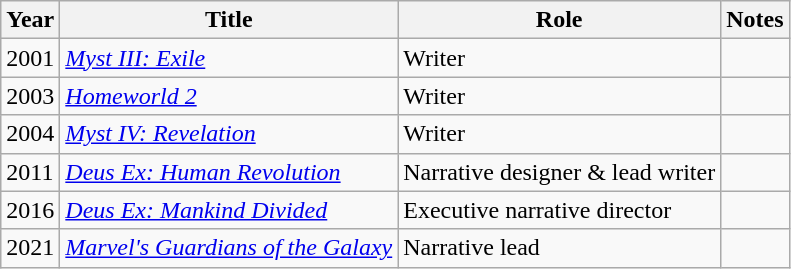<table class="wikitable">
<tr>
<th>Year</th>
<th>Title</th>
<th>Role</th>
<th>Notes</th>
</tr>
<tr>
<td>2001</td>
<td><em><a href='#'>Myst III: Exile</a></em></td>
<td>Writer</td>
<td></td>
</tr>
<tr>
<td>2003</td>
<td><em><a href='#'>Homeworld 2</a></em></td>
<td>Writer</td>
<td></td>
</tr>
<tr>
<td>2004</td>
<td><em><a href='#'>Myst IV: Revelation</a></em></td>
<td>Writer</td>
<td></td>
</tr>
<tr>
<td>2011</td>
<td><em><a href='#'>Deus Ex: Human Revolution</a></em></td>
<td>Narrative designer & lead writer</td>
<td></td>
</tr>
<tr>
<td>2016</td>
<td><em><a href='#'>Deus Ex: Mankind Divided</a></em></td>
<td>Executive narrative director</td>
<td></td>
</tr>
<tr>
<td>2021</td>
<td><em><a href='#'>Marvel's Guardians of the Galaxy</a></em></td>
<td>Narrative lead</td>
<td></td>
</tr>
</table>
